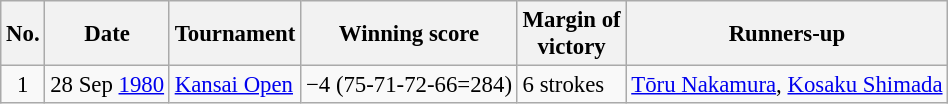<table class="wikitable" style="font-size:95%;">
<tr>
<th>No.</th>
<th>Date</th>
<th>Tournament</th>
<th>Winning score</th>
<th>Margin of<br>victory</th>
<th>Runners-up</th>
</tr>
<tr>
<td align=center>1</td>
<td align=right>28 Sep <a href='#'>1980</a></td>
<td><a href='#'>Kansai Open</a></td>
<td>−4 (75-71-72-66=284)</td>
<td>6 strokes</td>
<td> <a href='#'>Tōru Nakamura</a>,  <a href='#'>Kosaku Shimada</a></td>
</tr>
</table>
